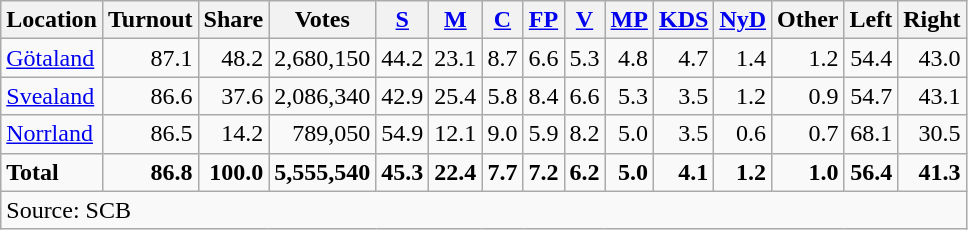<table class="wikitable sortable" style=text-align:right>
<tr>
<th>Location</th>
<th>Turnout</th>
<th>Share</th>
<th>Votes</th>
<th><a href='#'>S</a></th>
<th><a href='#'>M</a></th>
<th><a href='#'>C</a></th>
<th><a href='#'>FP</a></th>
<th><a href='#'>V</a></th>
<th><a href='#'>MP</a></th>
<th><a href='#'>KDS</a></th>
<th><a href='#'>NyD</a></th>
<th>Other</th>
<th>Left</th>
<th>Right</th>
</tr>
<tr>
<td align=left><a href='#'>Götaland</a></td>
<td>87.1</td>
<td>48.2</td>
<td>2,680,150</td>
<td>44.2</td>
<td>23.1</td>
<td>8.7</td>
<td>6.6</td>
<td>5.3</td>
<td>4.8</td>
<td>4.7</td>
<td>1.4</td>
<td>1.2</td>
<td>54.4</td>
<td>43.0</td>
</tr>
<tr>
<td align=left><a href='#'>Svealand</a></td>
<td>86.6</td>
<td>37.6</td>
<td>2,086,340</td>
<td>42.9</td>
<td>25.4</td>
<td>5.8</td>
<td>8.4</td>
<td>6.6</td>
<td>5.3</td>
<td>3.5</td>
<td>1.2</td>
<td>0.9</td>
<td>54.7</td>
<td>43.1</td>
</tr>
<tr>
<td align=left><a href='#'>Norrland</a></td>
<td>86.5</td>
<td>14.2</td>
<td>789,050</td>
<td>54.9</td>
<td>12.1</td>
<td>9.0</td>
<td>5.9</td>
<td>8.2</td>
<td>5.0</td>
<td>3.5</td>
<td>0.6</td>
<td>0.7</td>
<td>68.1</td>
<td>30.5</td>
</tr>
<tr>
<td align=left><strong>Total</strong></td>
<td><strong>86.8</strong></td>
<td><strong>100.0</strong></td>
<td><strong>5,555,540</strong></td>
<td><strong>45.3</strong></td>
<td><strong>22.4</strong></td>
<td><strong>7.7</strong></td>
<td><strong>7.2</strong></td>
<td><strong>6.2</strong></td>
<td><strong>5.0</strong></td>
<td><strong>4.1</strong></td>
<td><strong>1.2</strong></td>
<td><strong>1.0</strong></td>
<td><strong>56.4</strong></td>
<td><strong>41.3</strong></td>
</tr>
<tr>
<td align=left colspan=15>Source: SCB </td>
</tr>
</table>
